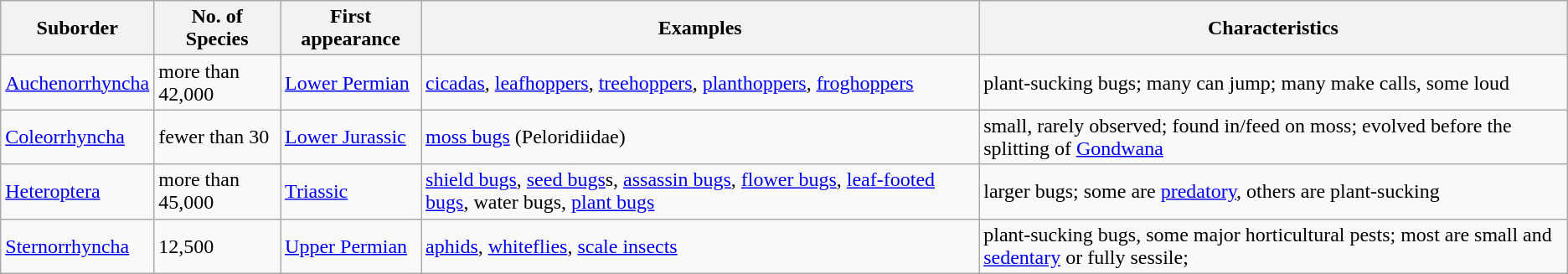<table class="wikitable">
<tr>
<th>Suborder</th>
<th>No. of Species</th>
<th>First appearance</th>
<th>Examples</th>
<th>Characteristics</th>
</tr>
<tr>
<td><a href='#'>Auchenorrhyncha</a></td>
<td>more than 42,000</td>
<td><a href='#'>Lower Permian</a></td>
<td><a href='#'>cicadas</a>, <a href='#'>leafhoppers</a>,  <a href='#'>treehoppers</a>, <a href='#'>planthoppers</a>, <a href='#'>froghoppers</a></td>
<td>plant-sucking bugs; many can jump; many make calls, some loud</td>
</tr>
<tr>
<td><a href='#'>Coleorrhyncha</a></td>
<td>fewer than 30</td>
<td><a href='#'>Lower Jurassic</a></td>
<td><a href='#'>moss bugs</a> (Peloridiidae)</td>
<td>small, rarely observed; found in/feed on moss; evolved before the splitting of <a href='#'>Gondwana</a></td>
</tr>
<tr>
<td><a href='#'>Heteroptera</a></td>
<td>more than 45,000</td>
<td><a href='#'>Triassic</a></td>
<td><a href='#'>shield bugs</a>, <a href='#'>seed bugs</a>s, <a href='#'>assassin bugs</a>, <a href='#'>flower bugs</a>, <a href='#'>leaf-footed bugs</a>, water bugs, <a href='#'>plant bugs</a></td>
<td>larger bugs; some are <a href='#'>predatory</a>, others are plant-sucking</td>
</tr>
<tr>
<td><a href='#'>Sternorrhyncha</a></td>
<td>12,500</td>
<td><a href='#'>Upper Permian</a></td>
<td><a href='#'>aphids</a>, <a href='#'>whiteflies</a>, <a href='#'>scale insects</a></td>
<td>plant-sucking bugs, some major horticultural pests; most are small and <a href='#'>sedentary</a> or fully sessile;</td>
</tr>
</table>
